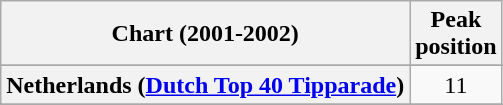<table class="wikitable sortable plainrowheaders" style="text-align:center">
<tr>
<th scope="col">Chart (2001-2002)</th>
<th scope="col">Peak <br>position</th>
</tr>
<tr>
</tr>
<tr>
</tr>
<tr>
</tr>
<tr>
<th scope="row">Netherlands (<a href='#'>Dutch Top 40 Tipparade</a>)</th>
<td align="center">11</td>
</tr>
<tr>
</tr>
<tr>
</tr>
<tr>
</tr>
</table>
